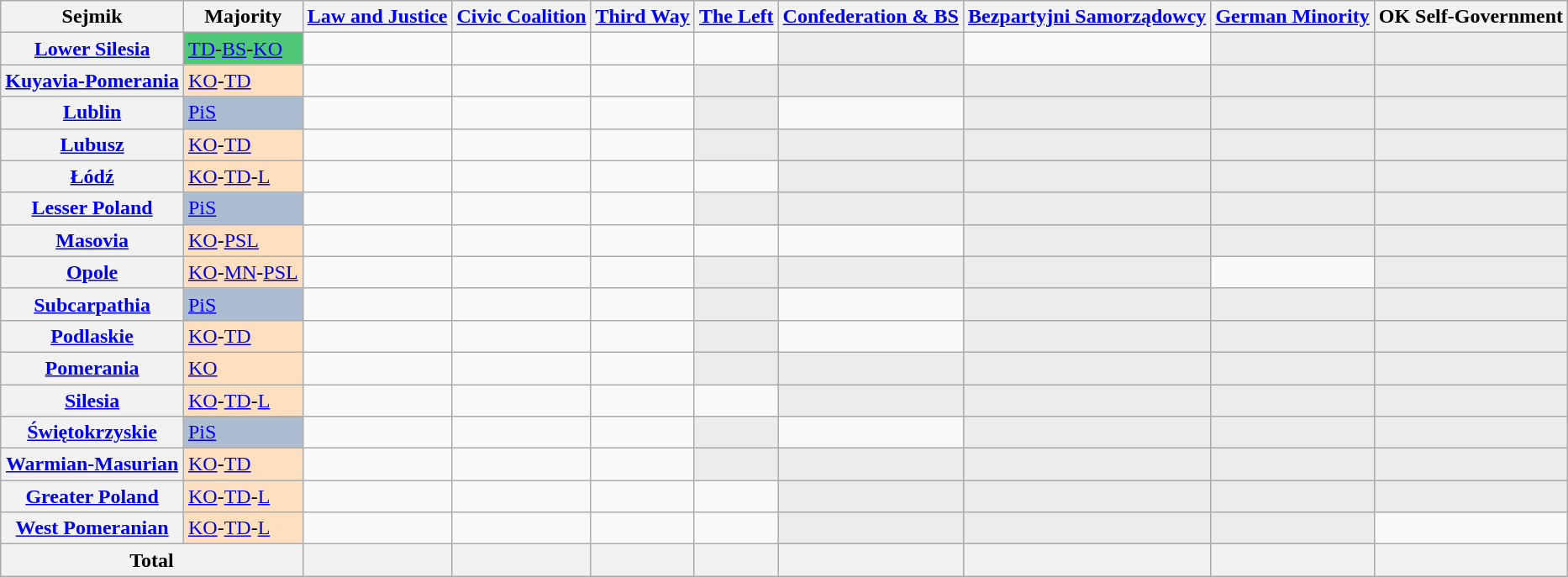<table class="wikitable sortable">
<tr>
<th>Sejmik</th>
<th>Majority</th>
<th><a href='#'>Law and Justice</a></th>
<th><a href='#'>Civic Coalition</a></th>
<th><a href='#'>Third Way</a></th>
<th><a href='#'>The Left</a></th>
<th><a href='#'>Confederation & BS</a></th>
<th><a href='#'>Bezpartyjni Samorządowcy</a></th>
<th><a href='#'>German Minority</a></th>
<th>OK Self-Government</th>
</tr>
<tr>
<th><a href='#'>Lower Silesia</a></th>
<td style="background: #50C878;"><a href='#'>TD</a>-<a href='#'>BS</a>-<a href='#'>KO</a></td>
<td></td>
<td></td>
<td></td>
<td></td>
<td style="background: #ececec; color:gray;"></td>
<td></td>
<td style="background: #ececec; color:gray;"></td>
<td style="background: #ececec; color:gray;"></td>
</tr>
<tr>
<th><a href='#'>Kuyavia-Pomerania</a></th>
<td style="background: #fee0c0;"><a href='#'>KO</a>-<a href='#'>TD</a></td>
<td></td>
<td></td>
<td></td>
<td style="background: #ececec; color:gray;"></td>
<td style="background: #ececec; color:gray;"></td>
<td style="background: #ececec; color:gray;"></td>
<td style="background: #ececec; color:gray;"></td>
<td style="background: #ececec; color:gray;"></td>
</tr>
<tr>
<th><a href='#'>Lublin</a></th>
<td style="background: #acbdd1;"><a href='#'>PiS</a></td>
<td></td>
<td></td>
<td></td>
<td style="background: #ececec; color:gray;"></td>
<td></td>
<td style="background: #ececec; color:gray;"></td>
<td style="background: #ececec; color:gray;"></td>
<td style="background: #ececec; color:gray;"></td>
</tr>
<tr>
<th><a href='#'>Lubusz</a></th>
<td style="background: #fee0c0;"><a href='#'>KO</a>-<a href='#'>TD</a></td>
<td></td>
<td></td>
<td></td>
<td style="background: #ececec; color:gray;"></td>
<td style="background: #ececec; color:gray;"></td>
<td style="background: #ececec; color:gray;"></td>
<td style="background: #ececec; color:gray;"></td>
<td style="background: #ececec; color:gray;"></td>
</tr>
<tr>
<th><a href='#'>Łódź</a></th>
<td style="background: #fee0c0;"><a href='#'>KO</a>-<a href='#'>TD</a>-<a href='#'>L</a></td>
<td></td>
<td></td>
<td></td>
<td></td>
<td style="background: #ececec; color:gray;"></td>
<td style="background: #ececec; color:gray;"></td>
<td style="background: #ececec; color:gray;"></td>
<td style="background: #ececec; color:gray;"></td>
</tr>
<tr>
<th><a href='#'>Lesser Poland</a></th>
<td style="background: #acbdd1;"><a href='#'>PiS</a></td>
<td></td>
<td></td>
<td></td>
<td style="background: #ececec; color:gray;"></td>
<td style="background: #ececec; color:gray;"></td>
<td style="background: #ececec; color:gray;"></td>
<td style="background: #ececec; color:gray;"></td>
<td style="background: #ececec; color:gray;"></td>
</tr>
<tr>
<th><a href='#'>Masovia</a></th>
<td style="background: #fee0c0;"><a href='#'>KO</a>-<a href='#'>PSL</a></td>
<td></td>
<td></td>
<td></td>
<td></td>
<td></td>
<td style="background: #ececec; color:gray;"></td>
<td style="background: #ececec; color:gray;"></td>
<td style="background: #ececec; color:gray;"></td>
</tr>
<tr>
<th><a href='#'>Opole</a></th>
<td style="background: #fee0c0;"><a href='#'>KO</a>-<a href='#'>MN</a>-<a href='#'>PSL</a></td>
<td></td>
<td></td>
<td></td>
<td style="background: #ececec; color:gray;"></td>
<td style="background: #ececec; color:gray;"></td>
<td style="background: #ececec; color:gray;"></td>
<td></td>
<td style="background: #ececec; color:gray;"></td>
</tr>
<tr>
<th><a href='#'>Subcarpathia</a></th>
<td style="background: #acbdd1;"><a href='#'>PiS</a></td>
<td></td>
<td></td>
<td></td>
<td style="background: #ececec; color:gray;"></td>
<td></td>
<td style="background: #ececec; color:gray;"></td>
<td style="background: #ececec; color:gray;"></td>
<td style="background: #ececec; color:gray;"></td>
</tr>
<tr>
<th><a href='#'>Podlaskie</a></th>
<td style="background: #fee0c0;"><a href='#'>KO</a>-<a href='#'>TD</a></td>
<td></td>
<td></td>
<td></td>
<td style="background: #ececec; color:gray;"></td>
<td></td>
<td style="background: #ececec; color:gray;"></td>
<td style="background: #ececec; color:gray;"></td>
<td style="background: #ececec; color:gray;"></td>
</tr>
<tr>
<th><a href='#'>Pomerania</a></th>
<td style="background: #fee0c0;"><a href='#'>KO</a></td>
<td></td>
<td></td>
<td></td>
<td style="background: #ececec; color:gray;"></td>
<td style="background: #ececec; color:gray;"></td>
<td style="background: #ececec; color:gray;"></td>
<td style="background: #ececec; color:gray;"></td>
<td style="background: #ececec; color:gray;"></td>
</tr>
<tr>
<th><a href='#'>Silesia</a></th>
<td style="background: #fee0c0;"><a href='#'>KO</a>-<a href='#'>TD</a>-<a href='#'>L</a></td>
<td></td>
<td></td>
<td></td>
<td></td>
<td style="background: #ececec; color:gray;"></td>
<td style="background: #ececec; color:gray;"></td>
<td style="background: #ececec; color:gray;"></td>
<td style="background: #ececec; color:gray;"></td>
</tr>
<tr>
<th><a href='#'>Świętokrzyskie</a></th>
<td style="background: #acbdd1;"><a href='#'>PiS</a></td>
<td></td>
<td></td>
<td></td>
<td style="background: #ececec; color:gray;"></td>
<td></td>
<td style="background: #ececec; color:gray;"></td>
<td style="background: #ececec; color:gray;"></td>
<td style="background: #ececec; color:gray;"></td>
</tr>
<tr>
<th><a href='#'>Warmian-Masurian</a></th>
<td style="background: #fee0c0;"><a href='#'>KO</a>-<a href='#'>TD</a></td>
<td></td>
<td></td>
<td></td>
<td style="background: #ececec; color:gray;"></td>
<td style="background: #ececec; color:gray;"></td>
<td style="background: #ececec; color:gray;"></td>
<td style="background: #ececec; color:gray;"></td>
<td style="background: #ececec; color:gray;"></td>
</tr>
<tr>
<th><a href='#'>Greater Poland</a></th>
<td style="background: #fee0c0;"><a href='#'>KO</a>-<a href='#'>TD</a>-<a href='#'>L</a></td>
<td></td>
<td></td>
<td></td>
<td></td>
<td style="background: #ececec; color:gray;"></td>
<td style="background: #ececec; color:gray;"></td>
<td style="background: #ececec; color:gray;"></td>
<td style="background: #ececec; color:gray;"></td>
</tr>
<tr>
<th><a href='#'>West Pomeranian</a></th>
<td style="background: #fee0c0;"><a href='#'>KO</a>-<a href='#'>TD</a>-<a href='#'>L</a></td>
<td></td>
<td></td>
<td></td>
<td></td>
<td style="background: #ececec; color:gray;"></td>
<td style="background: #ececec; color:gray;"></td>
<td style="background: #ececec; color:gray;"></td>
<td></td>
</tr>
<tr>
<th colspan=2>Total</th>
<th></th>
<th></th>
<th></th>
<th></th>
<th></th>
<th></th>
<th></th>
<th></th>
</tr>
</table>
